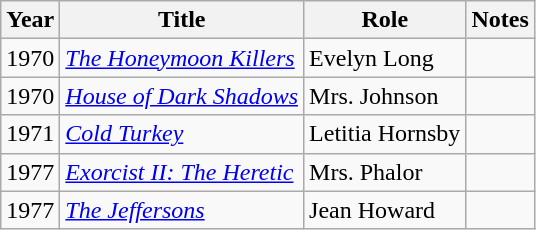<table class="wikitable">
<tr>
<th>Year</th>
<th>Title</th>
<th>Role</th>
<th>Notes</th>
</tr>
<tr>
<td>1970</td>
<td><em><a href='#'>The Honeymoon Killers</a></em></td>
<td>Evelyn Long</td>
<td></td>
</tr>
<tr>
<td>1970</td>
<td><em><a href='#'>House of Dark Shadows</a></em></td>
<td>Mrs. Johnson</td>
<td></td>
</tr>
<tr>
<td>1971</td>
<td><em><a href='#'>Cold Turkey</a></em></td>
<td>Letitia Hornsby</td>
<td></td>
</tr>
<tr>
<td>1977</td>
<td><em><a href='#'>Exorcist II: The Heretic</a></em></td>
<td>Mrs. Phalor</td>
<td></td>
</tr>
<tr>
<td>1977</td>
<td><em><a href='#'>The Jeffersons </a></em></td>
<td>Jean Howard</td>
<td></td>
</tr>
</table>
